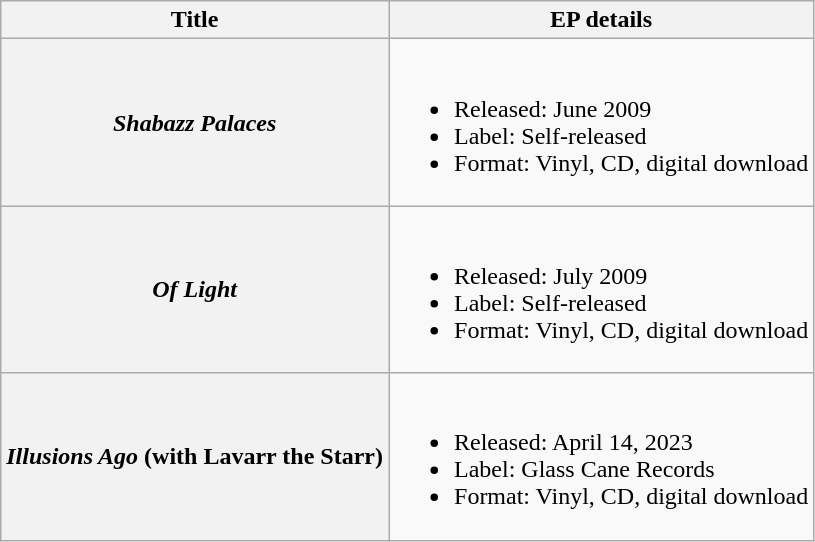<table class="wikitable plainrowheaders">
<tr>
<th scope="col">Title</th>
<th scope="col">EP details</th>
</tr>
<tr>
<th scope="row"><em>Shabazz Palaces</em></th>
<td><br><ul><li>Released: June 2009</li><li>Label: Self-released</li><li>Format: Vinyl, CD, digital download</li></ul></td>
</tr>
<tr>
<th scope="row"><em>Of Light</em></th>
<td><br><ul><li>Released: July 2009</li><li>Label: Self-released</li><li>Format: Vinyl, CD, digital download</li></ul></td>
</tr>
<tr>
<th scope="row"><em>Illusions Ago</em> (with Lavarr the Starr)</th>
<td><br><ul><li>Released: April 14, 2023</li><li>Label: Glass Cane Records</li><li>Format: Vinyl, CD, digital download</li></ul></td>
</tr>
</table>
